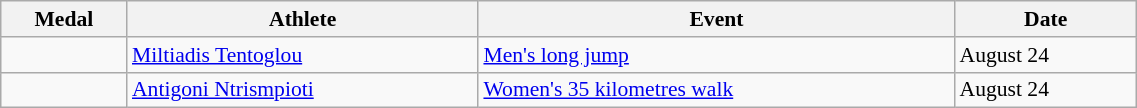<table class="wikitable" style="font-size:90%" width=60%>
<tr>
<th>Medal</th>
<th>Athlete</th>
<th>Event</th>
<th>Date</th>
</tr>
<tr>
<td></td>
<td><a href='#'>Miltiadis Tentoglou </a></td>
<td><a href='#'>Men's long jump</a></td>
<td>August 24</td>
</tr>
<tr>
<td></td>
<td><a href='#'>Antigoni Ntrismpioti</a></td>
<td><a href='#'>Women's 35 kilometres walk</a></td>
<td>August 24</td>
</tr>
</table>
